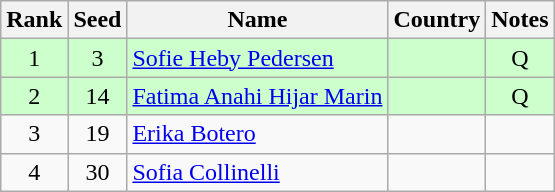<table class="wikitable" style="text-align:center;">
<tr>
<th>Rank</th>
<th>Seed</th>
<th>Name</th>
<th>Country</th>
<th>Notes</th>
</tr>
<tr bgcolor=ccffcc>
<td>1</td>
<td>3</td>
<td align=left><a href='#'>Sofie Heby Pedersen</a></td>
<td align=left></td>
<td>Q</td>
</tr>
<tr bgcolor=ccffcc>
<td>2</td>
<td>14</td>
<td align=left><a href='#'>Fatima Anahi Hijar Marin</a></td>
<td align=left></td>
<td>Q</td>
</tr>
<tr>
<td>3</td>
<td>19</td>
<td align=left><a href='#'>Erika Botero</a></td>
<td align=left></td>
<td></td>
</tr>
<tr>
<td>4</td>
<td>30</td>
<td align=left><a href='#'>Sofia Collinelli</a></td>
<td align=left></td>
<td></td>
</tr>
</table>
